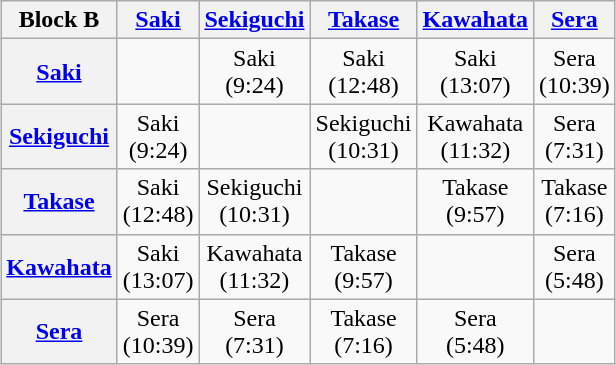<table class="wikitable" style="text-align:center; margin: 1em auto 1em auto;" width="25%">
<tr>
<th>Block B</th>
<th><a href='#'>Saki</a></th>
<th><a href='#'>Sekiguchi</a></th>
<th><a href='#'>Takase</a></th>
<th><a href='#'>Kawahata</a></th>
<th><a href='#'>Sera</a></th>
</tr>
<tr>
<th><a href='#'>Saki</a></th>
<td></td>
<td>Saki<br>(9:24)</td>
<td>Saki<br>(12:48)</td>
<td>Saki<br>(13:07)</td>
<td>Sera<br>(10:39)</td>
</tr>
<tr>
<th><a href='#'>Sekiguchi</a></th>
<td>Saki<br>(9:24)</td>
<td></td>
<td>Sekiguchi<br>(10:31)</td>
<td>Kawahata<br>(11:32)</td>
<td>Sera<br>(7:31)</td>
</tr>
<tr>
<th><a href='#'>Takase</a></th>
<td>Saki<br>(12:48)</td>
<td>Sekiguchi<br>(10:31)</td>
<td></td>
<td>Takase<br>(9:57)</td>
<td>Takase<br>(7:16)</td>
</tr>
<tr>
<th><a href='#'>Kawahata</a></th>
<td>Saki<br>(13:07)</td>
<td>Kawahata<br>(11:32)</td>
<td>Takase<br>(9:57)</td>
<td></td>
<td>Sera<br>(5:48)</td>
</tr>
<tr>
<th><a href='#'>Sera</a></th>
<td>Sera<br>(10:39)</td>
<td>Sera<br>(7:31)</td>
<td>Takase<br>(7:16)</td>
<td>Sera<br>(5:48)</td>
<td></td>
</tr>
</table>
